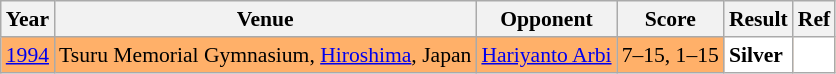<table class="sortable wikitable" style="font-size: 90%;">
<tr>
<th>Year</th>
<th>Venue</th>
<th>Opponent</th>
<th>Score</th>
<th>Result</th>
<th>Ref</th>
</tr>
<tr style="background:#FFB069">
<td align="center"><a href='#'>1994</a></td>
<td align="left">Tsuru Memorial Gymnasium, <a href='#'>Hiroshima</a>, Japan</td>
<td align="left"> <a href='#'>Hariyanto Arbi</a></td>
<td align="left">7–15, 1–15</td>
<td style="text-align:left; background:white"> <strong>Silver</strong></td>
<td style="text-align:center; background:white"></td>
</tr>
</table>
